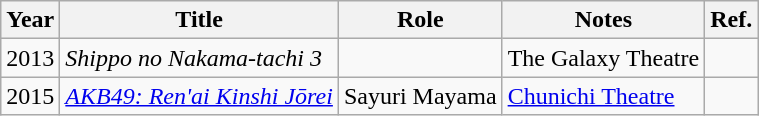<table class="wikitable">
<tr>
<th>Year</th>
<th>Title</th>
<th>Role</th>
<th>Notes</th>
<th>Ref.</th>
</tr>
<tr>
<td>2013</td>
<td><em>Shippo no Nakama-tachi 3</em></td>
<td></td>
<td>The Galaxy Theatre</td>
<td></td>
</tr>
<tr>
<td>2015</td>
<td><em><a href='#'>AKB49: Ren'ai Kinshi Jōrei</a></em></td>
<td>Sayuri Mayama</td>
<td><a href='#'>Chunichi Theatre</a></td>
<td></td>
</tr>
</table>
